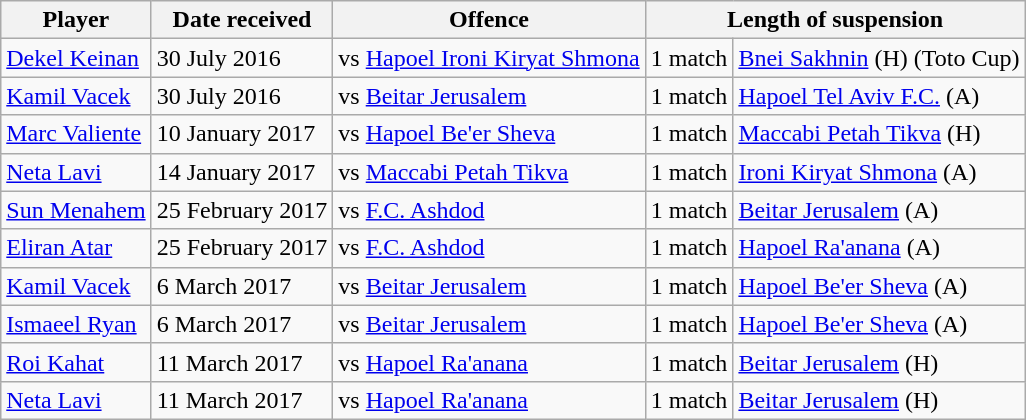<table class="wikitable">
<tr>
<th>Player</th>
<th>Date received</th>
<th>Offence</th>
<th colspan="3">Length of suspension</th>
</tr>
<tr>
<td><a href='#'>Dekel Keinan</a></td>
<td>30 July 2016</td>
<td> vs <a href='#'>Hapoel Ironi Kiryat Shmona</a></td>
<td>1 match</td>
<td><a href='#'>Bnei Sakhnin</a> (H) (Toto Cup)</td>
</tr>
<tr>
<td><a href='#'>Kamil Vacek</a></td>
<td>30 July 2016</td>
<td> vs <a href='#'>Beitar Jerusalem</a></td>
<td>1 match</td>
<td><a href='#'>Hapoel Tel Aviv F.C.</a> (A)</td>
</tr>
<tr>
<td><a href='#'>Marc Valiente</a></td>
<td>10 January 2017</td>
<td> vs <a href='#'>Hapoel Be'er Sheva</a></td>
<td>1 match</td>
<td><a href='#'>Maccabi Petah Tikva</a> (H)</td>
</tr>
<tr>
<td><a href='#'>Neta Lavi</a></td>
<td>14 January 2017</td>
<td> vs <a href='#'>Maccabi Petah Tikva</a></td>
<td>1 match</td>
<td><a href='#'>Ironi Kiryat Shmona</a> (A)</td>
</tr>
<tr>
<td><a href='#'>Sun Menahem</a></td>
<td>25 February 2017</td>
<td> vs <a href='#'>F.C. Ashdod</a></td>
<td>1 match</td>
<td><a href='#'>Beitar Jerusalem</a> (A)</td>
</tr>
<tr>
<td><a href='#'>Eliran Atar</a></td>
<td>25 February 2017</td>
<td> vs <a href='#'>F.C. Ashdod</a></td>
<td>1 match</td>
<td><a href='#'>Hapoel Ra'anana</a> (A)</td>
</tr>
<tr>
<td><a href='#'>Kamil Vacek</a></td>
<td>6 March 2017</td>
<td> vs <a href='#'>Beitar Jerusalem</a></td>
<td>1 match</td>
<td><a href='#'>Hapoel Be'er Sheva</a> (A)</td>
</tr>
<tr>
<td><a href='#'>Ismaeel Ryan</a></td>
<td>6 March 2017</td>
<td> vs <a href='#'>Beitar Jerusalem</a></td>
<td>1 match</td>
<td><a href='#'>Hapoel Be'er Sheva</a> (A)</td>
</tr>
<tr>
<td><a href='#'>Roi Kahat</a></td>
<td>11 March 2017</td>
<td> vs <a href='#'>Hapoel Ra'anana</a></td>
<td>1 match</td>
<td><a href='#'>Beitar Jerusalem</a> (H)</td>
</tr>
<tr>
<td><a href='#'>Neta Lavi</a></td>
<td>11 March 2017</td>
<td> vs <a href='#'>Hapoel Ra'anana</a></td>
<td>1 match</td>
<td><a href='#'>Beitar Jerusalem</a> (H)</td>
</tr>
</table>
